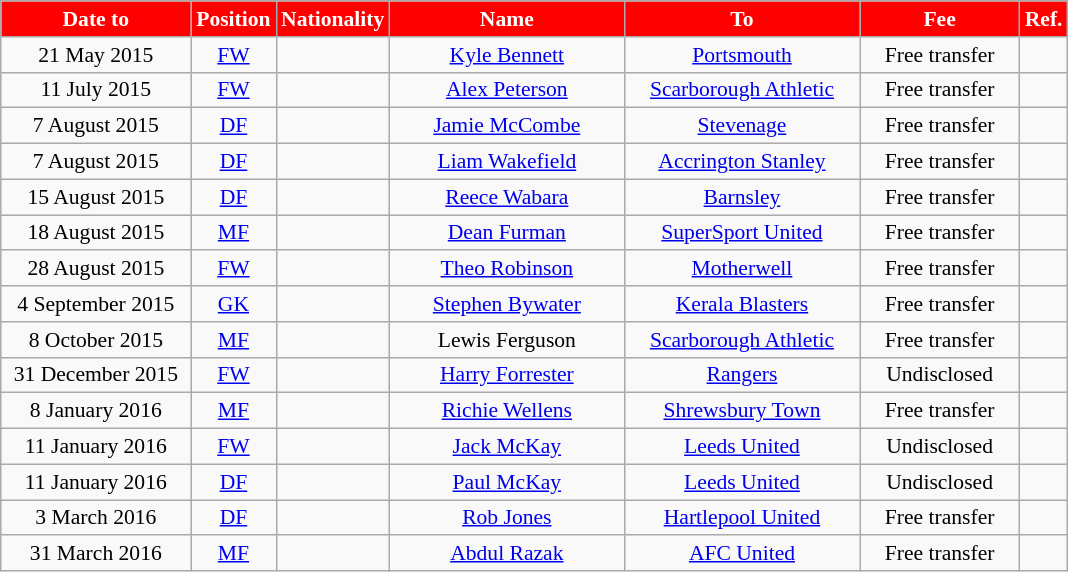<table class="wikitable"  style="text-align:center; font-size:90%; ">
<tr>
<th style="background:#FF0000; color:white; width:120px;">Date to</th>
<th style="background:#FF0000; color:white; width:50px;">Position</th>
<th style="background:#FF0000; color:white; width:50px;">Nationality</th>
<th style="background:#FF0000; color:white; width:150px;">Name</th>
<th style="background:#FF0000; color:white; width:150px;">To</th>
<th style="background:#FF0000; color:white; width:100px;">Fee</th>
<th style="background:#FF0000; color:white; width:25px;">Ref.</th>
</tr>
<tr>
<td>21 May 2015</td>
<td><a href='#'>FW</a></td>
<td></td>
<td><a href='#'>Kyle Bennett</a></td>
<td><a href='#'>Portsmouth</a></td>
<td>Free transfer</td>
<td></td>
</tr>
<tr>
<td>11 July 2015</td>
<td><a href='#'>FW</a></td>
<td></td>
<td><a href='#'>Alex Peterson</a></td>
<td><a href='#'>Scarborough Athletic</a></td>
<td>Free transfer</td>
<td></td>
</tr>
<tr>
<td>7 August 2015</td>
<td><a href='#'>DF</a></td>
<td></td>
<td><a href='#'>Jamie McCombe</a></td>
<td><a href='#'>Stevenage</a></td>
<td>Free transfer</td>
<td></td>
</tr>
<tr>
<td>7 August 2015</td>
<td><a href='#'>DF</a></td>
<td></td>
<td><a href='#'>Liam Wakefield</a></td>
<td><a href='#'>Accrington Stanley</a></td>
<td>Free transfer</td>
<td></td>
</tr>
<tr>
<td>15 August 2015</td>
<td><a href='#'>DF</a></td>
<td></td>
<td><a href='#'>Reece Wabara</a></td>
<td><a href='#'>Barnsley</a></td>
<td>Free transfer</td>
<td></td>
</tr>
<tr>
<td>18 August 2015</td>
<td><a href='#'>MF</a></td>
<td></td>
<td><a href='#'>Dean Furman</a></td>
<td><a href='#'>SuperSport United</a></td>
<td>Free transfer</td>
<td></td>
</tr>
<tr>
<td>28 August 2015</td>
<td><a href='#'>FW</a></td>
<td></td>
<td><a href='#'>Theo Robinson</a></td>
<td><a href='#'>Motherwell</a></td>
<td>Free transfer</td>
<td></td>
</tr>
<tr>
<td>4 September 2015</td>
<td><a href='#'>GK</a></td>
<td></td>
<td><a href='#'>Stephen Bywater</a></td>
<td><a href='#'>Kerala Blasters</a></td>
<td>Free transfer</td>
<td></td>
</tr>
<tr>
<td>8 October 2015</td>
<td><a href='#'>MF</a></td>
<td></td>
<td>Lewis Ferguson</td>
<td><a href='#'>Scarborough Athletic</a></td>
<td>Free transfer</td>
<td></td>
</tr>
<tr>
<td>31 December 2015</td>
<td><a href='#'>FW</a></td>
<td></td>
<td><a href='#'>Harry Forrester</a></td>
<td><a href='#'>Rangers</a></td>
<td>Undisclosed</td>
<td></td>
</tr>
<tr>
<td>8 January 2016</td>
<td><a href='#'>MF</a></td>
<td></td>
<td><a href='#'>Richie Wellens</a></td>
<td><a href='#'>Shrewsbury Town</a></td>
<td>Free transfer</td>
<td></td>
</tr>
<tr>
<td>11 January 2016</td>
<td><a href='#'>FW</a></td>
<td></td>
<td><a href='#'>Jack McKay</a></td>
<td><a href='#'>Leeds United</a></td>
<td>Undisclosed</td>
<td></td>
</tr>
<tr>
<td>11 January 2016</td>
<td><a href='#'>DF</a></td>
<td></td>
<td><a href='#'>Paul McKay</a></td>
<td><a href='#'>Leeds United</a></td>
<td>Undisclosed</td>
<td></td>
</tr>
<tr>
<td>3 March 2016</td>
<td><a href='#'>DF</a></td>
<td></td>
<td><a href='#'>Rob Jones</a></td>
<td><a href='#'>Hartlepool United</a></td>
<td>Free transfer</td>
<td></td>
</tr>
<tr>
<td>31 March 2016</td>
<td><a href='#'>MF</a></td>
<td></td>
<td><a href='#'>Abdul Razak</a></td>
<td><a href='#'>AFC United</a></td>
<td>Free transfer</td>
<td></td>
</tr>
</table>
